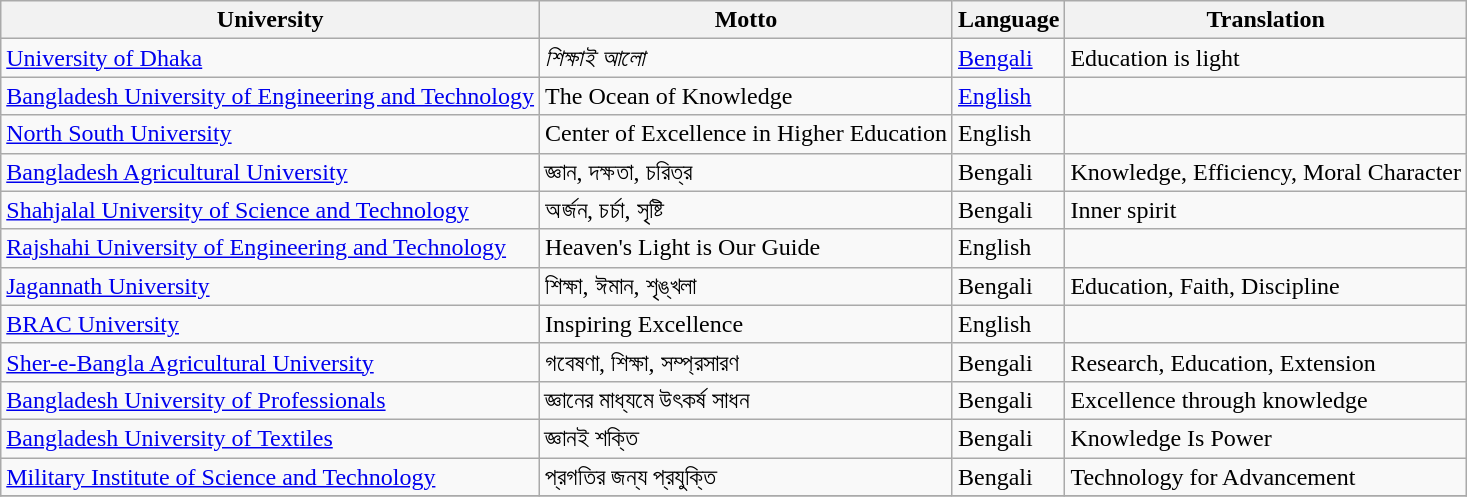<table class="wikitable sortable plainrowheaders">
<tr>
<th>University</th>
<th>Motto</th>
<th>Language</th>
<th>Translation</th>
</tr>
<tr>
<td><a href='#'>University of Dhaka</a></td>
<td><em>শিক্ষাই আলো</em></td>
<td><a href='#'>Bengali</a></td>
<td>Education is light</td>
</tr>
<tr>
<td><a href='#'>Bangladesh University of Engineering and Technology</a></td>
<td>The Ocean of Knowledge</td>
<td><a href='#'>English</a></td>
<td></td>
</tr>
<tr>
<td><a href='#'>North South University</a></td>
<td>Center of Excellence in Higher Education</td>
<td>English</td>
<td></td>
</tr>
<tr>
<td><a href='#'>Bangladesh Agricultural University</a></td>
<td>জ্ঞান, দক্ষতা,  চরিত্র</td>
<td>Bengali</td>
<td>Knowledge, Efficiency, Moral Character</td>
</tr>
<tr>
<td><a href='#'>Shahjalal University of Science and Technology</a></td>
<td>অর্জন, চর্চা, সৃষ্টি</td>
<td>Bengali</td>
<td>Inner spirit</td>
</tr>
<tr>
<td><a href='#'>Rajshahi University of Engineering and Technology</a></td>
<td>Heaven's Light is Our Guide</td>
<td>English</td>
<td></td>
</tr>
<tr>
<td><a href='#'>Jagannath University</a></td>
<td>শিক্ষা, ঈমান, শৃঙ্খলা</td>
<td>Bengali</td>
<td>Education, Faith, Discipline</td>
</tr>
<tr>
<td><a href='#'>BRAC University</a></td>
<td>Inspiring Excellence</td>
<td>English</td>
<td></td>
</tr>
<tr>
<td><a href='#'>Sher-e-Bangla Agricultural University</a></td>
<td>গবেষণা, শিক্ষা, সম্প্রসারণ</td>
<td>Bengali</td>
<td>Research, Education, Extension</td>
</tr>
<tr>
<td><a href='#'>Bangladesh University of Professionals</a></td>
<td>জ্ঞানের মাধ্যমে উৎকর্ষ সাধন</td>
<td>Bengali</td>
<td>Excellence through knowledge</td>
</tr>
<tr>
<td><a href='#'>Bangladesh University of Textiles</a></td>
<td>জ্ঞানই শক্তি</td>
<td>Bengali</td>
<td>Knowledge Is Power</td>
</tr>
<tr>
<td><a href='#'>Military Institute of Science and Technology</a></td>
<td>প্রগতির জন্য প্রযুক্তি</td>
<td>Bengali</td>
<td>Technology for Advancement</td>
</tr>
<tr>
</tr>
</table>
